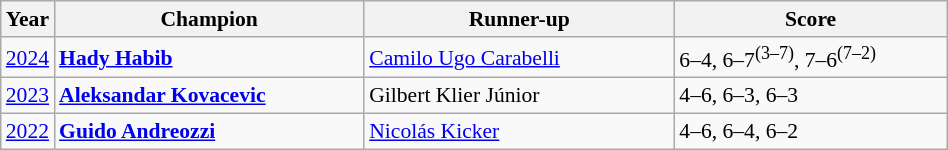<table class="wikitable" style="font-size:90%">
<tr>
<th>Year</th>
<th style="width:200px;">Champion</th>
<th style="width:200px;">Runner-up</th>
<th style="width:175px;">Score</th>
</tr>
<tr>
<td><a href='#'>2024</a></td>
<td> <strong><a href='#'>Hady Habib</a></strong></td>
<td> <a href='#'>Camilo Ugo Carabelli</a></td>
<td>6–4, 6–7<sup>(3–7)</sup>, 7–6<sup>(7–2)</sup></td>
</tr>
<tr>
<td><a href='#'>2023</a></td>
<td> <strong><a href='#'>Aleksandar Kovacevic</a></strong></td>
<td> Gilbert Klier Júnior</td>
<td>4–6, 6–3, 6–3</td>
</tr>
<tr>
<td><a href='#'>2022</a></td>
<td> <strong><a href='#'>Guido Andreozzi</a></strong></td>
<td> <a href='#'>Nicolás Kicker</a></td>
<td>4–6, 6–4, 6–2</td>
</tr>
</table>
